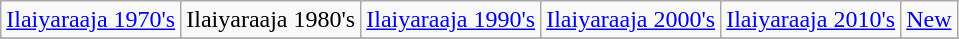<table class="wikitable sortable">
<tr>
<td><a href='#'>Ilaiyaraaja 1970's</a></td>
<td>Ilaiyaraaja 1980's</td>
<td><a href='#'>Ilaiyaraaja 1990's</a></td>
<td><a href='#'>Ilaiyaraaja 2000's</a></td>
<td><a href='#'>Ilaiyaraaja 2010's</a></td>
<td><a href='#'>New</a></td>
</tr>
<tr>
</tr>
</table>
